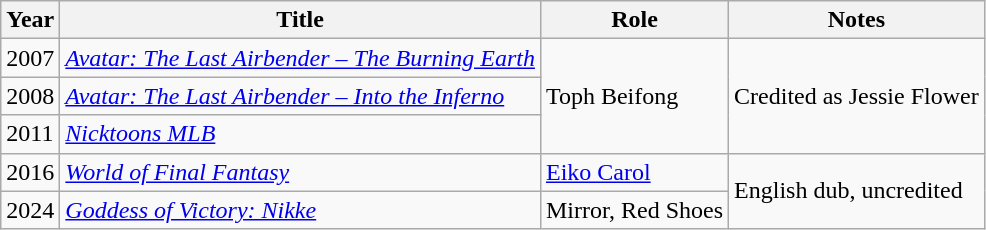<table class="wikitable">
<tr>
<th>Year</th>
<th>Title</th>
<th>Role</th>
<th>Notes</th>
</tr>
<tr>
<td>2007</td>
<td><em><a href='#'>Avatar: The Last Airbender – The Burning Earth</a></em></td>
<td rowspan="3">Toph Beifong</td>
<td rowspan="3">Credited as Jessie Flower</td>
</tr>
<tr>
<td>2008</td>
<td><em><a href='#'>Avatar: The Last Airbender – Into the Inferno</a></em></td>
</tr>
<tr>
<td>2011</td>
<td><em><a href='#'>Nicktoons MLB</a></em></td>
</tr>
<tr>
<td>2016</td>
<td><em><a href='#'>World of Final Fantasy</a></em></td>
<td><a href='#'>Eiko Carol</a></td>
<td rowspan="2">English dub, uncredited</td>
</tr>
<tr>
<td>2024</td>
<td><em><a href='#'>Goddess of Victory: Nikke</a></em></td>
<td>Mirror, Red Shoes</td>
</tr>
</table>
